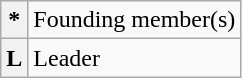<table class="wikitable">
<tr>
<th>*</th>
<td>Founding member(s)</td>
</tr>
<tr>
<th><strong>L</strong></th>
<td>Leader</td>
</tr>
</table>
